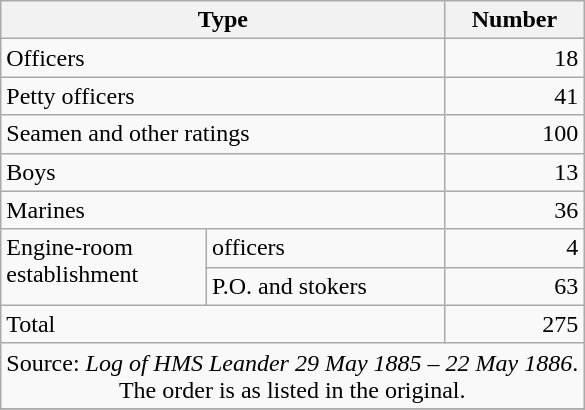<table class="wikitable">
<tr style="vertical-align:top;">
<th colspan=2 style="text-align:center;">Type</th>
<th style="text-align:center;">Number</th>
</tr>
<tr style="vertical-align:top;">
<td colspan=2>Officers</td>
<td style="text-align:right;">18</td>
</tr>
<tr style="vertical-align:top;">
<td colspan=2>Petty officers</td>
<td style="text-align:right;">41</td>
</tr>
<tr style="vertical-align:top;">
<td colspan=2>Seamen and other ratings</td>
<td style="text-align:right;">100</td>
</tr>
<tr style="vertical-align:top;">
<td colspan=2>Boys</td>
<td style="text-align:right;">13</td>
</tr>
<tr>
<td colspan=2>Marines</td>
<td style="text-align:right;">36</td>
</tr>
<tr style="vertical-align:top;">
<td rowspan=2>Engine-room <br>establishment</td>
<td>officers</td>
<td style="text-align:right;">4</td>
</tr>
<tr style="vertical-align:top;">
<td>P.O. and stokers</td>
<td style="text-align:right;">63</td>
</tr>
<tr style="vertical-align:top;">
<td colspan=2>Total</td>
<td style="text-align:right;">275</td>
</tr>
<tr style="vertical-align:top;">
<td colspan=3 style="text-align:center;">Source: <em>Log of HMS Leander 29 May 1885 – 22 May 1886</em>.<br> The order is as listed in the original.</td>
</tr>
<tr>
</tr>
</table>
